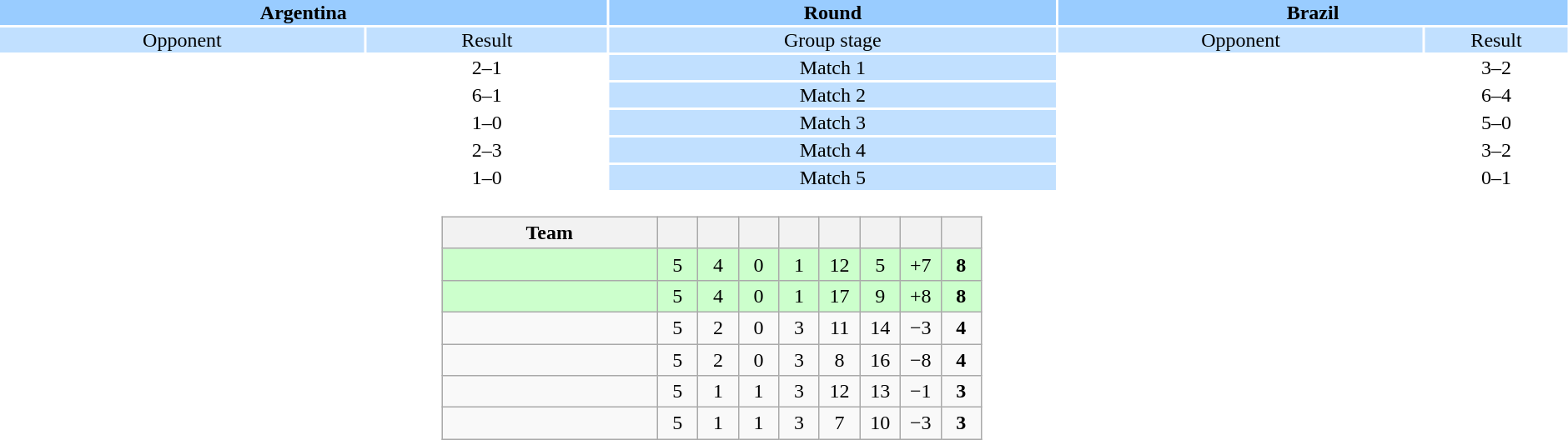<table style="width:100%; text-align:center;">
<tr style="vertical-align:top; background:#9cf;">
<th colspan=2 style="width:1*">Argentina</th>
<th>Round</th>
<th colspan=2 style="width:1*">Brazil</th>
</tr>
<tr style="vertical-align:top; background:#c1e0ff;">
<td>Opponent</td>
<td>Result</td>
<td>Group stage</td>
<td>Opponent</td>
<td>Result</td>
</tr>
<tr>
<td></td>
<td>2–1</td>
<td style="background:#c1e0ff;">Match 1</td>
<td></td>
<td>3–2</td>
<td></td>
</tr>
<tr>
<td></td>
<td>6–1</td>
<td style="background:#c1e0ff;">Match 2</td>
<td></td>
<td>6–4</td>
<td></td>
</tr>
<tr>
<td></td>
<td>1–0</td>
<td style="background:#c1e0ff;">Match 3</td>
<td></td>
<td>5–0</td>
<td></td>
</tr>
<tr>
<td></td>
<td>2–3</td>
<td style="background:#c1e0ff;">Match 4</td>
<td></td>
<td>3–2</td>
<td></td>
</tr>
<tr>
<td></td>
<td>1–0</td>
<td style="background:#c1e0ff;">Match 5</td>
<td></td>
<td>0–1</td>
<td></td>
</tr>
<tr>
<td colspan="4" style="text-align:center;"><br><table class="wikitable" style="text-align: center; margin: auto;">
<tr>
<th width="165">Team</th>
<th width="25"></th>
<th width="25"></th>
<th width="25"></th>
<th width="25"></th>
<th width="25"></th>
<th width="25"></th>
<th width="25"></th>
<th width="25"></th>
</tr>
<tr align=center bgcolor=ccffcc>
<td align=left></td>
<td>5</td>
<td>4</td>
<td>0</td>
<td>1</td>
<td>12</td>
<td>5</td>
<td>+7</td>
<td><strong>8</strong></td>
</tr>
<tr align=center bgcolor=ccffcc>
<td align=left></td>
<td>5</td>
<td>4</td>
<td>0</td>
<td>1</td>
<td>17</td>
<td>9</td>
<td>+8</td>
<td><strong>8</strong></td>
</tr>
<tr align=center>
<td align=left></td>
<td>5</td>
<td>2</td>
<td>0</td>
<td>3</td>
<td>11</td>
<td>14</td>
<td>−3</td>
<td><strong>4</strong></td>
</tr>
<tr align=center>
<td align=left></td>
<td>5</td>
<td>2</td>
<td>0</td>
<td>3</td>
<td>8</td>
<td>16</td>
<td>−8</td>
<td><strong>4</strong></td>
</tr>
<tr align=center>
<td align=left></td>
<td>5</td>
<td>1</td>
<td>1</td>
<td>3</td>
<td>12</td>
<td>13</td>
<td>−1</td>
<td><strong>3</strong></td>
</tr>
<tr align=center>
<td align=left></td>
<td>5</td>
<td>1</td>
<td>1</td>
<td>3</td>
<td>7</td>
<td>10</td>
<td>−3</td>
<td><strong>3</strong></td>
</tr>
</table>
</td>
</tr>
</table>
